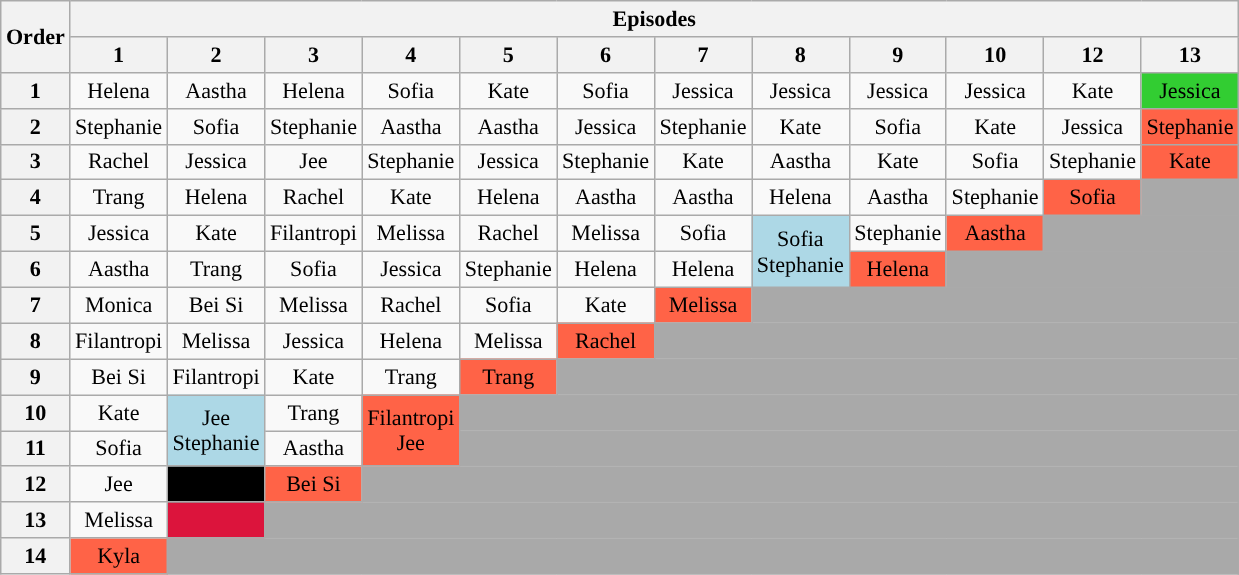<table class="wikitable" style="text-align:center; font-size:92%">
<tr>
<th rowspan=2>Order</th>
<th colspan=13>Episodes</th>
</tr>
<tr>
<th>1</th>
<th>2</th>
<th>3</th>
<th>4</th>
<th>5</th>
<th>6</th>
<th>7</th>
<th>8</th>
<th>9</th>
<th>10</th>
<th>12</th>
<th>13</th>
</tr>
<tr>
<th>1</th>
<td>Helena</td>
<td>Aastha</td>
<td>Helena</td>
<td>Sofia</td>
<td>Kate</td>
<td>Sofia</td>
<td>Jessica</td>
<td>Jessica</td>
<td>Jessica</td>
<td>Jessica</td>
<td>Kate</td>
<td style="background:limegreen;">Jessica</td>
</tr>
<tr>
<th>2</th>
<td>Stephanie</td>
<td>Sofia</td>
<td>Stephanie</td>
<td>Aastha</td>
<td>Aastha</td>
<td>Jessica</td>
<td>Stephanie</td>
<td>Kate</td>
<td>Sofia</td>
<td>Kate</td>
<td>Jessica</td>
<td style="background:tomato;">Stephanie</td>
</tr>
<tr>
<th>3</th>
<td>Rachel</td>
<td>Jessica</td>
<td>Jee</td>
<td>Stephanie</td>
<td>Jessica</td>
<td>Stephanie</td>
<td>Kate</td>
<td>Aastha</td>
<td>Kate</td>
<td>Sofia</td>
<td>Stephanie</td>
<td style="background:tomato;">Kate</td>
</tr>
<tr>
<th>4</th>
<td>Trang</td>
<td>Helena</td>
<td>Rachel</td>
<td>Kate</td>
<td>Helena</td>
<td>Aastha</td>
<td>Aastha</td>
<td>Helena</td>
<td>Aastha</td>
<td>Stephanie</td>
<td style="background:tomato;">Sofia</td>
<td style="background:darkgray;" colspan="1"></td>
</tr>
<tr>
<th>5</th>
<td>Jessica</td>
<td>Kate</td>
<td>Filantropi</td>
<td>Melissa</td>
<td>Rachel</td>
<td>Melissa</td>
<td>Sofia</td>
<td style="background:lightblue;" rowspan="2">Sofia<br>Stephanie</td>
<td>Stephanie</td>
<td style="background:tomato;">Aastha</td>
<td style="background:darkgray;" colspan="5"></td>
</tr>
<tr>
<th>6</th>
<td>Aastha</td>
<td>Trang</td>
<td>Sofia</td>
<td>Jessica</td>
<td>Stephanie</td>
<td>Helena</td>
<td>Helena</td>
<td style="background:tomato;">Helena</td>
<td style="background:darkgray;" colspan="6"></td>
</tr>
<tr>
<th>7</th>
<td>Monica</td>
<td>Bei Si</td>
<td>Melissa</td>
<td>Rachel</td>
<td>Sofia</td>
<td>Kate</td>
<td style="background:tomato;">Melissa</td>
<td style="background:darkgray;" colspan="7"></td>
</tr>
<tr>
<th>8</th>
<td>Filantropi</td>
<td>Melissa</td>
<td>Jessica</td>
<td>Helena</td>
<td>Melissa</td>
<td style="background:tomato;">Rachel</td>
<td colspan="8" style="background:darkgray;"></td>
</tr>
<tr>
<th>9</th>
<td>Bei Si</td>
<td>Filantropi</td>
<td>Kate</td>
<td>Trang</td>
<td style="background:tomato;">Trang</td>
<td style="background:darkgray;" colspan="9"></td>
</tr>
<tr>
<th>10</th>
<td>Kate</td>
<td style="background:lightblue;" rowspan="2">Jee<br>Stephanie</td>
<td>Trang</td>
<td style="background:tomato;" rowspan="2">Filantropi<br>Jee</td>
<td colspan="10" style="background:darkgray;"></td>
</tr>
<tr>
<th>11</th>
<td>Sofia</td>
<td>Aastha</td>
<td style="background:darkgray;" colspan="11"></td>
</tr>
<tr>
<th>12</th>
<td>Jee</td>
<td style="background:black;"></td>
<td style="background:tomato;">Bei Si</td>
<td style="background:darkgray;" colspan="12"></td>
</tr>
<tr>
<th>13</th>
<td>Melissa</td>
<td style="background:crimson;"></td>
<td colspan="13" style="background:darkgray;"></td>
</tr>
<tr>
<th>14</th>
<td style="background:tomato;">Kyla</td>
<td style="background:darkgray;" colspan="14"></td>
</tr>
</table>
